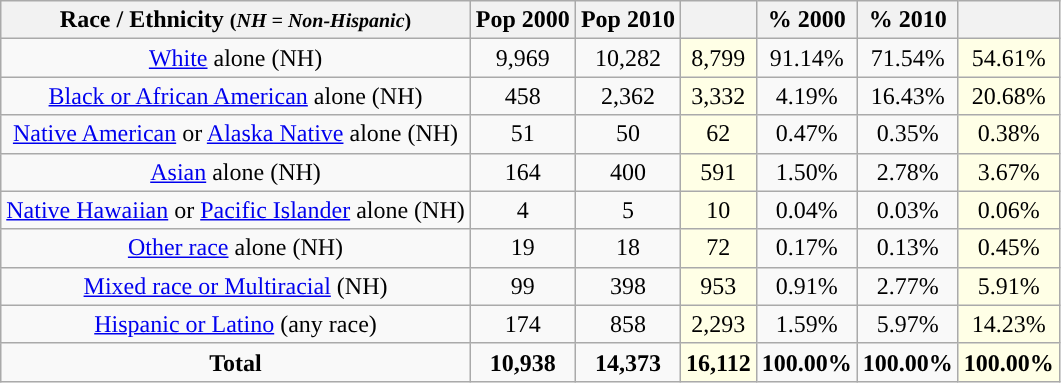<table class="wikitable" style="text-align:center;">
<tr>
<th>Race / Ethnicity <small>(<em>NH = Non-Hispanic</em>)</small></th>
<th>Pop 2000</th>
<th>Pop 2010</th>
<th></th>
<th>% 2000</th>
<th>% 2010</th>
<th></th>
</tr>
<tr>
<td><a href='#'>White</a> alone (NH)</td>
<td>9,969</td>
<td>10,282</td>
<td style='background: #ffffe6;'>8,799</td>
<td>91.14%</td>
<td>71.54%</td>
<td style='background: #ffffe6;'>54.61%</td>
</tr>
<tr>
<td><a href='#'>Black or African American</a> alone (NH)</td>
<td>458</td>
<td>2,362</td>
<td style='background: #ffffe6;'>3,332</td>
<td>4.19%</td>
<td>16.43%</td>
<td style='background: #ffffe6;'>20.68%</td>
</tr>
<tr>
<td><a href='#'>Native American</a> or <a href='#'>Alaska Native</a> alone (NH)</td>
<td>51</td>
<td>50</td>
<td style='background: #ffffe6;'>62</td>
<td>0.47%</td>
<td>0.35%</td>
<td style='background: #ffffe6;'>0.38%</td>
</tr>
<tr>
<td><a href='#'>Asian</a> alone (NH)</td>
<td>164</td>
<td>400</td>
<td style='background: #ffffe6;'>591</td>
<td>1.50%</td>
<td>2.78%</td>
<td style='background: #ffffe6;'>3.67%</td>
</tr>
<tr>
<td><a href='#'>Native Hawaiian</a> or <a href='#'>Pacific Islander</a> alone (NH)</td>
<td>4</td>
<td>5</td>
<td style='background: #ffffe6;'>10</td>
<td>0.04%</td>
<td>0.03%</td>
<td style='background: #ffffe6;'>0.06%</td>
</tr>
<tr>
<td><a href='#'>Other race</a> alone (NH)</td>
<td>19</td>
<td>18</td>
<td style='background: #ffffe6;'>72</td>
<td>0.17%</td>
<td>0.13%</td>
<td style='background: #ffffe6;'>0.45%</td>
</tr>
<tr>
<td><a href='#'>Mixed race or Multiracial</a> (NH)</td>
<td>99</td>
<td>398</td>
<td style='background: #ffffe6;'>953</td>
<td>0.91%</td>
<td>2.77%</td>
<td style='background: #ffffe6;'>5.91%</td>
</tr>
<tr>
<td><a href='#'>Hispanic or Latino</a> (any race)</td>
<td>174</td>
<td>858</td>
<td style='background: #ffffe6;'>2,293</td>
<td>1.59%</td>
<td>5.97%</td>
<td style='background: #ffffe6;'>14.23%</td>
</tr>
<tr>
<td><strong>Total</strong></td>
<td><strong>10,938</strong></td>
<td><strong>14,373</strong></td>
<td style='background: #ffffe6;'><strong>16,112</strong></td>
<td><strong>100.00%</strong></td>
<td><strong>100.00%</strong></td>
<td style='background: #ffffe6;'><strong>100.00%</strong></td>
</tr>
</table>
